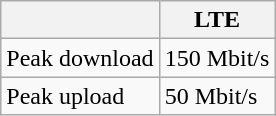<table class="wikitable">
<tr>
<th></th>
<th>LTE</th>
</tr>
<tr>
<td>Peak download</td>
<td>150 Mbit/s</td>
</tr>
<tr>
<td>Peak upload</td>
<td>50 Mbit/s</td>
</tr>
</table>
